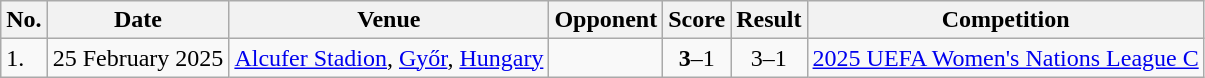<table class="wikitable">
<tr>
<th>No.</th>
<th>Date</th>
<th>Venue</th>
<th>Opponent</th>
<th>Score</th>
<th>Result</th>
<th>Competition</th>
</tr>
<tr>
<td>1.</td>
<td>25 February 2025</td>
<td><a href='#'>Alcufer Stadion</a>, <a href='#'>Győr</a>, <a href='#'>Hungary</a></td>
<td></td>
<td align=center><strong>3</strong>–1</td>
<td align=center>3–1</td>
<td><a href='#'>2025 UEFA Women's Nations League C</a></td>
</tr>
</table>
